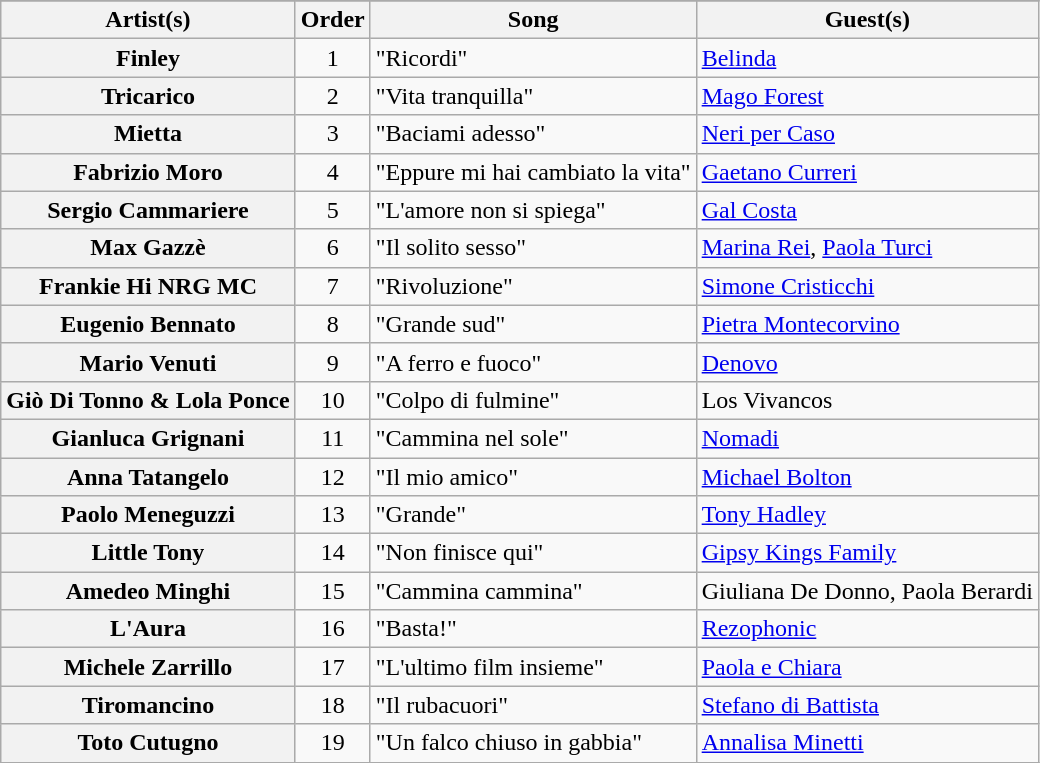<table class="wikitable plainrowheaders sortable">
<tr>
</tr>
<tr>
<th>Artist(s)</th>
<th>Order</th>
<th>Song</th>
<th>Guest(s)</th>
</tr>
<tr>
<th scope="row">Finley</th>
<td style="text-align:center;">1</td>
<td>"Ricordi"</td>
<td><a href='#'>Belinda</a></td>
</tr>
<tr>
<th scope="row">Tricarico</th>
<td style="text-align:center;">2</td>
<td>"Vita tranquilla"</td>
<td><a href='#'>Mago Forest</a></td>
</tr>
<tr>
<th scope="row">Mietta</th>
<td style="text-align:center;">3</td>
<td>"Baciami adesso"</td>
<td><a href='#'>Neri per Caso</a></td>
</tr>
<tr>
<th scope="row">Fabrizio Moro</th>
<td style="text-align:center;">4</td>
<td>"Eppure mi hai cambiato la vita"</td>
<td><a href='#'>Gaetano Curreri</a></td>
</tr>
<tr>
<th scope="row">Sergio Cammariere</th>
<td style="text-align:center;">5</td>
<td>"L'amore non si spiega"</td>
<td><a href='#'>Gal Costa</a></td>
</tr>
<tr>
<th scope="row">Max Gazzè</th>
<td style="text-align:center;">6</td>
<td>"Il solito sesso"</td>
<td><a href='#'>Marina Rei</a>, <a href='#'>Paola Turci</a></td>
</tr>
<tr>
<th scope="row">Frankie Hi NRG MC</th>
<td style="text-align:center;">7</td>
<td>"Rivoluzione"</td>
<td><a href='#'>Simone Cristicchi</a></td>
</tr>
<tr>
<th scope="row">Eugenio Bennato</th>
<td style="text-align:center;">8</td>
<td>"Grande sud"</td>
<td><a href='#'>Pietra Montecorvino</a></td>
</tr>
<tr>
<th scope="row">Mario Venuti</th>
<td style="text-align:center;">9</td>
<td>"A ferro e fuoco"</td>
<td><a href='#'>Denovo</a></td>
</tr>
<tr>
<th scope="row">Giò Di Tonno & Lola Ponce</th>
<td style="text-align:center;">10</td>
<td>"Colpo di fulmine"</td>
<td>Los Vivancos</td>
</tr>
<tr>
<th scope="row">Gianluca Grignani</th>
<td style="text-align:center;">11</td>
<td>"Cammina nel sole"</td>
<td><a href='#'>Nomadi</a></td>
</tr>
<tr>
<th scope="row">Anna Tatangelo</th>
<td style="text-align:center;">12</td>
<td>"Il mio amico"</td>
<td><a href='#'>Michael Bolton</a></td>
</tr>
<tr>
<th scope="row">Paolo Meneguzzi</th>
<td style="text-align:center;">13</td>
<td>"Grande"</td>
<td><a href='#'>Tony Hadley</a></td>
</tr>
<tr>
<th scope="row">Little Tony</th>
<td style="text-align:center;">14</td>
<td>"Non finisce qui"</td>
<td><a href='#'>Gipsy Kings Family</a></td>
</tr>
<tr>
<th scope="row">Amedeo Minghi</th>
<td style="text-align:center;">15</td>
<td>"Cammina cammina"</td>
<td>Giuliana De Donno, Paola Berardi</td>
</tr>
<tr>
<th scope="row">L'Aura</th>
<td style="text-align:center;">16</td>
<td>"Basta!"</td>
<td><a href='#'>Rezophonic</a></td>
</tr>
<tr>
<th scope="row">Michele Zarrillo</th>
<td style="text-align:center;">17</td>
<td>"L'ultimo film insieme"</td>
<td><a href='#'>Paola e Chiara</a></td>
</tr>
<tr>
<th scope="row">Tiromancino</th>
<td style="text-align:center;">18</td>
<td>"Il rubacuori"</td>
<td><a href='#'>Stefano di Battista</a></td>
</tr>
<tr>
<th scope="row">Toto Cutugno</th>
<td style="text-align:center;">19</td>
<td>"Un falco chiuso in gabbia"</td>
<td><a href='#'>Annalisa Minetti</a></td>
</tr>
<tr>
</tr>
</table>
